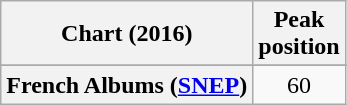<table class="wikitable sortable plainrowheaders" style="text-align:center">
<tr>
<th scope="col">Chart (2016)</th>
<th scope="col">Peak<br> position</th>
</tr>
<tr>
</tr>
<tr>
</tr>
<tr>
<th scope="row">French Albums (<a href='#'>SNEP</a>)</th>
<td>60</td>
</tr>
</table>
